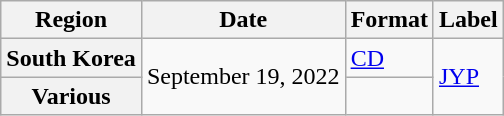<table class="wikitable plainrowheaders">
<tr>
<th scope="col">Region</th>
<th scope="col">Date</th>
<th scope="col">Format</th>
<th scope="col">Label</th>
</tr>
<tr>
<th scope="row">South Korea</th>
<td rowspan="2">September 19, 2022</td>
<td><a href='#'>CD</a></td>
<td rowspan="2"><a href='#'>JYP</a></td>
</tr>
<tr>
<th scope="row">Various</th>
<td></td>
</tr>
</table>
